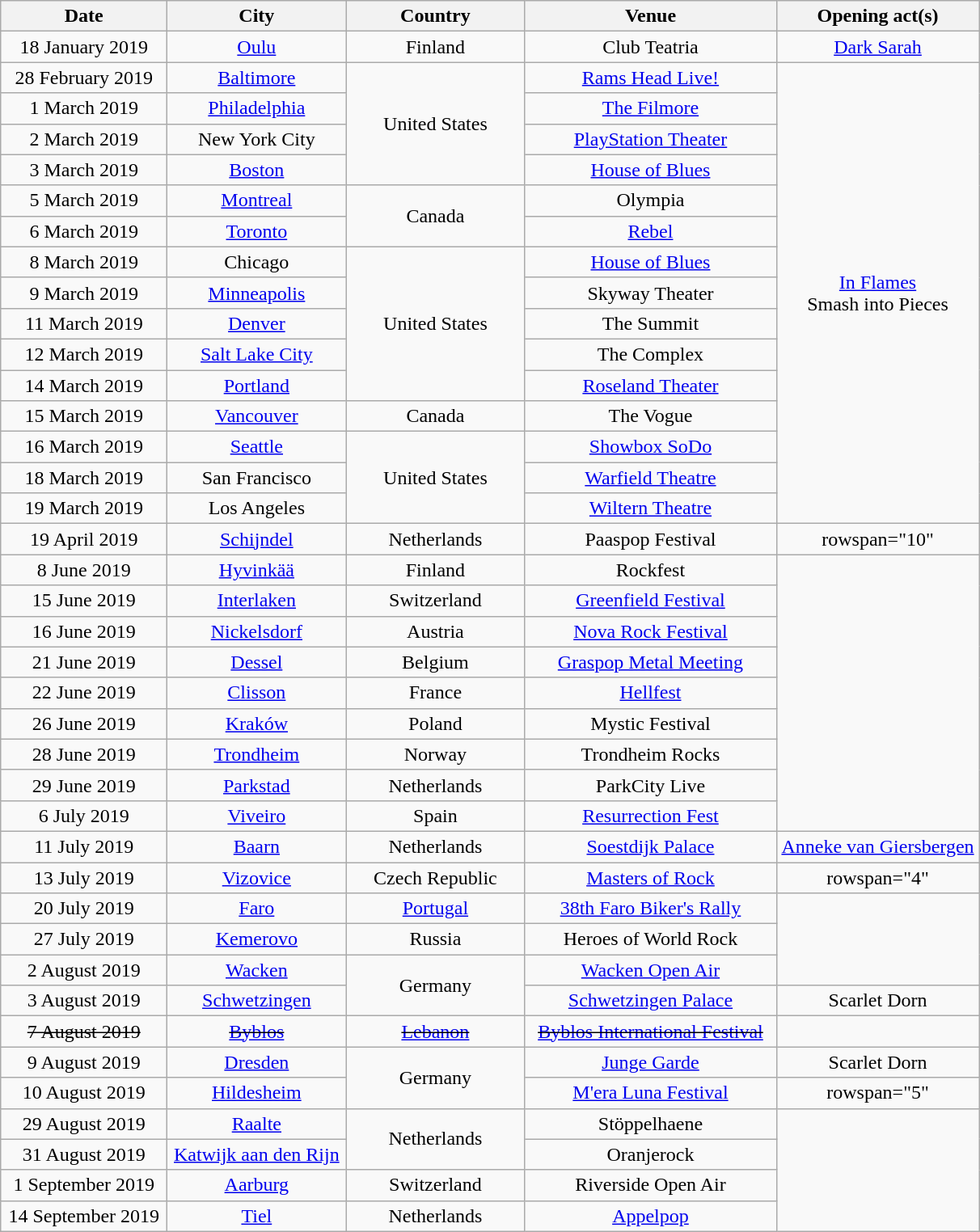<table class="wikitable" style="text-align:center;">
<tr>
<th width="130">Date</th>
<th width="140">City</th>
<th width="140">Country</th>
<th width="200">Venue</th>
<th width="160">Opening act(s)</th>
</tr>
<tr>
<td>18 January 2019</td>
<td><a href='#'>Oulu</a></td>
<td>Finland</td>
<td>Club Teatria</td>
<td><a href='#'>Dark Sarah</a></td>
</tr>
<tr>
<td>28 February 2019</td>
<td><a href='#'>Baltimore</a></td>
<td rowspan="4">United States</td>
<td><a href='#'>Rams Head Live!</a></td>
<td rowspan="15"><a href='#'>In Flames</a><br> Smash into Pieces</td>
</tr>
<tr>
<td>1 March 2019</td>
<td><a href='#'>Philadelphia</a></td>
<td><a href='#'>The Filmore</a></td>
</tr>
<tr>
<td>2 March 2019</td>
<td>New York City</td>
<td><a href='#'>PlayStation Theater</a></td>
</tr>
<tr>
<td>3 March 2019</td>
<td><a href='#'>Boston</a></td>
<td><a href='#'>House of Blues</a></td>
</tr>
<tr>
<td>5 March 2019</td>
<td><a href='#'>Montreal</a></td>
<td rowspan="2">Canada</td>
<td>Olympia</td>
</tr>
<tr>
<td>6 March 2019</td>
<td><a href='#'>Toronto</a></td>
<td><a href='#'>Rebel</a></td>
</tr>
<tr>
<td>8 March 2019</td>
<td>Chicago</td>
<td rowspan="5">United States</td>
<td><a href='#'>House of Blues</a></td>
</tr>
<tr>
<td>9 March 2019</td>
<td><a href='#'>Minneapolis</a></td>
<td>Skyway Theater</td>
</tr>
<tr>
<td>11 March 2019</td>
<td><a href='#'>Denver</a></td>
<td>The Summit</td>
</tr>
<tr>
<td>12 March 2019</td>
<td><a href='#'>Salt Lake City</a></td>
<td>The Complex</td>
</tr>
<tr>
<td>14 March 2019</td>
<td><a href='#'>Portland</a></td>
<td><a href='#'>Roseland Theater</a></td>
</tr>
<tr>
<td>15 March 2019</td>
<td><a href='#'>Vancouver</a></td>
<td>Canada</td>
<td>The Vogue</td>
</tr>
<tr>
<td>16 March 2019</td>
<td><a href='#'>Seattle</a></td>
<td rowspan="3">United States</td>
<td><a href='#'>Showbox SoDo</a></td>
</tr>
<tr>
<td>18 March 2019</td>
<td>San Francisco</td>
<td><a href='#'>Warfield Theatre</a></td>
</tr>
<tr>
<td>19 March 2019</td>
<td>Los Angeles</td>
<td><a href='#'>Wiltern Theatre</a></td>
</tr>
<tr>
<td>19 April 2019</td>
<td><a href='#'>Schijndel</a></td>
<td>Netherlands</td>
<td>Paaspop Festival</td>
<td>rowspan="10" </td>
</tr>
<tr>
<td>8 June 2019</td>
<td><a href='#'>Hyvinkää</a></td>
<td>Finland</td>
<td>Rockfest</td>
</tr>
<tr>
<td>15 June 2019</td>
<td><a href='#'>Interlaken</a></td>
<td>Switzerland</td>
<td><a href='#'>Greenfield Festival</a></td>
</tr>
<tr>
<td>16 June 2019</td>
<td><a href='#'>Nickelsdorf</a></td>
<td>Austria</td>
<td><a href='#'>Nova Rock Festival</a></td>
</tr>
<tr>
<td>21 June 2019</td>
<td><a href='#'>Dessel</a></td>
<td>Belgium</td>
<td><a href='#'>Graspop Metal Meeting</a></td>
</tr>
<tr>
<td>22 June 2019</td>
<td><a href='#'>Clisson</a></td>
<td>France</td>
<td><a href='#'>Hellfest</a></td>
</tr>
<tr>
<td>26 June 2019</td>
<td><a href='#'>Kraków</a></td>
<td>Poland</td>
<td>Mystic Festival</td>
</tr>
<tr>
<td>28 June 2019</td>
<td><a href='#'>Trondheim</a></td>
<td>Norway</td>
<td>Trondheim Rocks</td>
</tr>
<tr>
<td>29 June 2019</td>
<td><a href='#'>Parkstad</a></td>
<td>Netherlands</td>
<td>ParkCity Live</td>
</tr>
<tr>
<td>6 July 2019</td>
<td><a href='#'>Viveiro</a></td>
<td>Spain</td>
<td><a href='#'>Resurrection Fest</a></td>
</tr>
<tr>
<td>11 July 2019</td>
<td><a href='#'>Baarn</a></td>
<td>Netherlands</td>
<td><a href='#'>Soestdijk Palace</a></td>
<td><a href='#'>Anneke van Giersbergen</a></td>
</tr>
<tr>
<td>13 July 2019</td>
<td><a href='#'>Vizovice</a></td>
<td>Czech Republic</td>
<td><a href='#'>Masters of Rock</a></td>
<td>rowspan="4" </td>
</tr>
<tr>
<td>20 July 2019</td>
<td><a href='#'>Faro</a></td>
<td><a href='#'>Portugal</a></td>
<td><a href='#'>38th Faro Biker's Rally</a></td>
</tr>
<tr>
<td>27 July 2019</td>
<td><a href='#'>Kemerovo</a></td>
<td>Russia</td>
<td>Heroes of World Rock</td>
</tr>
<tr>
<td>2 August 2019</td>
<td><a href='#'>Wacken</a></td>
<td rowspan="2">Germany</td>
<td><a href='#'>Wacken Open Air</a></td>
</tr>
<tr>
<td>3 August 2019</td>
<td><a href='#'>Schwetzingen</a></td>
<td><a href='#'>Schwetzingen Palace</a></td>
<td>Scarlet Dorn</td>
</tr>
<tr>
<td><s>7 August 2019</s></td>
<td><s><a href='#'>Byblos</a></s></td>
<td><s><a href='#'>Lebanon</a></s></td>
<td><s><a href='#'>Byblos International Festival</a></s></td>
<td></td>
</tr>
<tr>
<td>9 August 2019</td>
<td><a href='#'>Dresden</a></td>
<td rowspan="2">Germany</td>
<td><a href='#'>Junge Garde</a></td>
<td>Scarlet Dorn</td>
</tr>
<tr>
<td>10 August 2019</td>
<td><a href='#'>Hildesheim</a></td>
<td><a href='#'>M'era Luna Festival</a></td>
<td>rowspan="5" </td>
</tr>
<tr>
<td>29 August 2019</td>
<td><a href='#'>Raalte</a></td>
<td rowspan="2">Netherlands</td>
<td>Stöppelhaene</td>
</tr>
<tr>
<td>31 August 2019</td>
<td><a href='#'>Katwijk aan den Rijn</a></td>
<td>Oranjerock</td>
</tr>
<tr>
<td>1 September 2019</td>
<td><a href='#'>Aarburg</a></td>
<td>Switzerland</td>
<td>Riverside Open Air</td>
</tr>
<tr>
<td>14 September 2019</td>
<td><a href='#'>Tiel</a></td>
<td>Netherlands</td>
<td><a href='#'>Appelpop</a></td>
</tr>
</table>
